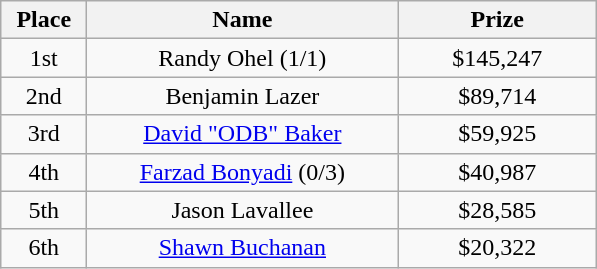<table class="wikitable">
<tr>
<th width="50">Place</th>
<th width="200">Name</th>
<th width="125">Prize</th>
</tr>
<tr>
<td align = "center">1st</td>
<td align = "center">Randy Ohel (1/1)</td>
<td align = "center">$145,247</td>
</tr>
<tr>
<td align = "center">2nd</td>
<td align = "center">Benjamin Lazer</td>
<td align = "center">$89,714</td>
</tr>
<tr>
<td align = "center">3rd</td>
<td align = "center"><a href='#'>David "ODB" Baker</a></td>
<td align = "center">$59,925</td>
</tr>
<tr>
<td align = "center">4th</td>
<td align = "center"><a href='#'>Farzad Bonyadi</a> (0/3)</td>
<td align = "center">$40,987</td>
</tr>
<tr>
<td align = "center">5th</td>
<td align = "center">Jason Lavallee</td>
<td align = "center">$28,585</td>
</tr>
<tr>
<td align = "center">6th</td>
<td align = "center"><a href='#'>Shawn Buchanan</a></td>
<td align = "center">$20,322</td>
</tr>
</table>
